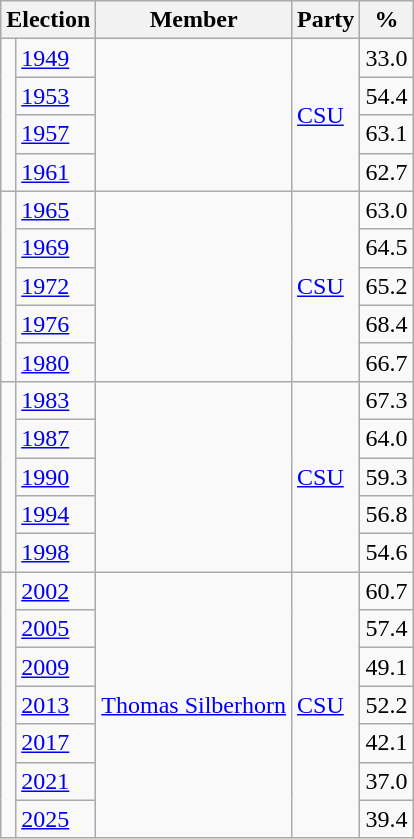<table class=wikitable>
<tr>
<th colspan=2>Election</th>
<th>Member</th>
<th>Party</th>
<th>%</th>
</tr>
<tr>
<td rowspan=4 bgcolor=></td>
<td><a href='#'>1949</a></td>
<td rowspan=4></td>
<td rowspan=4><a href='#'>CSU</a></td>
<td align=right>33.0</td>
</tr>
<tr>
<td><a href='#'>1953</a></td>
<td align=right>54.4</td>
</tr>
<tr>
<td><a href='#'>1957</a></td>
<td align=right>63.1</td>
</tr>
<tr>
<td><a href='#'>1961</a></td>
<td align=right>62.7</td>
</tr>
<tr>
<td rowspan=5 bgcolor=></td>
<td><a href='#'>1965</a></td>
<td rowspan=5></td>
<td rowspan=5><a href='#'>CSU</a></td>
<td align=right>63.0</td>
</tr>
<tr>
<td><a href='#'>1969</a></td>
<td align=right>64.5</td>
</tr>
<tr>
<td><a href='#'>1972</a></td>
<td align=right>65.2</td>
</tr>
<tr>
<td><a href='#'>1976</a></td>
<td align=right>68.4</td>
</tr>
<tr>
<td><a href='#'>1980</a></td>
<td align=right>66.7</td>
</tr>
<tr>
<td rowspan=5 bgcolor=></td>
<td><a href='#'>1983</a></td>
<td rowspan=5></td>
<td rowspan=5><a href='#'>CSU</a></td>
<td align=right>67.3</td>
</tr>
<tr>
<td><a href='#'>1987</a></td>
<td align=right>64.0</td>
</tr>
<tr>
<td><a href='#'>1990</a></td>
<td align=right>59.3</td>
</tr>
<tr>
<td><a href='#'>1994</a></td>
<td align=right>56.8</td>
</tr>
<tr>
<td><a href='#'>1998</a></td>
<td align=right>54.6</td>
</tr>
<tr>
<td rowspan=7 bgcolor=></td>
<td><a href='#'>2002</a></td>
<td rowspan=7><a href='#'>Thomas Silberhorn</a></td>
<td rowspan=7><a href='#'>CSU</a></td>
<td align=right>60.7</td>
</tr>
<tr>
<td><a href='#'>2005</a></td>
<td align=right>57.4</td>
</tr>
<tr>
<td><a href='#'>2009</a></td>
<td align=right>49.1</td>
</tr>
<tr>
<td><a href='#'>2013</a></td>
<td align=right>52.2</td>
</tr>
<tr>
<td><a href='#'>2017</a></td>
<td align=right>42.1</td>
</tr>
<tr>
<td><a href='#'>2021</a></td>
<td align=right>37.0</td>
</tr>
<tr>
<td><a href='#'>2025</a></td>
<td align=right>39.4</td>
</tr>
</table>
